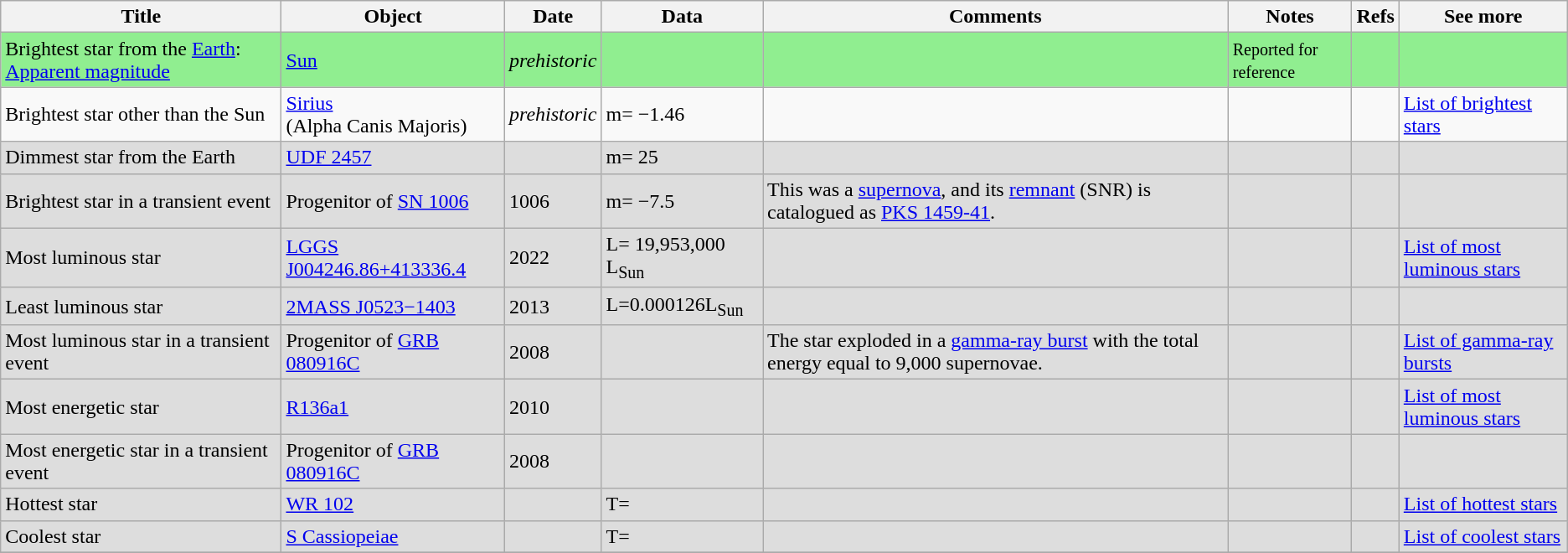<table class="wikitable" border="1">
<tr>
<th>Title</th>
<th>Object</th>
<th>Date</th>
<th>Data</th>
<th>Comments</th>
<th>Notes</th>
<th>Refs</th>
<th>See more</th>
</tr>
<tr style="background:lightgreen;">
<td>Brightest star from the <a href='#'>Earth</a>: <a href='#'>Apparent magnitude</a></td>
<td><a href='#'>Sun</a></td>
<td><em>prehistoric</em></td>
<td></td>
<td></td>
<td><small> Reported for reference </small> <br></td>
<td></td>
<td></td>
</tr>
<tr>
<td>Brightest star other than the Sun</td>
<td><a href='#'>Sirius</a> <br> (Alpha Canis Majoris)</td>
<td><em>prehistoric</em></td>
<td>m= −1.46</td>
<td></td>
<td></td>
<td></td>
<td><a href='#'>List of brightest stars</a></td>
</tr>
<tr bgcolor="#dddddd">
<td>Dimmest star from the Earth</td>
<td><a href='#'>UDF 2457</a></td>
<td></td>
<td>m= 25</td>
<td></td>
<td></td>
<td></td>
<td></td>
</tr>
<tr bgcolor=#dddddd>
<td>Brightest star in a transient event</td>
<td>Progenitor of <a href='#'>SN 1006</a></td>
<td>1006</td>
<td>m= −7.5</td>
<td>This was a <a href='#'>supernova</a>, and its <a href='#'>remnant</a> (SNR) is catalogued as <a href='#'>PKS 1459-41</a>.</td>
<td></td>
<td></td>
<td></td>
</tr>
<tr bgcolor=#dddddd>
<td>Most luminous star</td>
<td><a href='#'>LGGS J004246.86+413336.4</a></td>
<td>2022</td>
<td>L= 19,953,000 L<sub>Sun</sub></td>
<td></td>
<td></td>
<td></td>
<td><a href='#'>List of most luminous stars</a></td>
</tr>
<tr bgcolor="#dddddd">
<td>Least luminous star</td>
<td><a href='#'>2MASS J0523−1403</a></td>
<td>2013</td>
<td>L=0.000126L<sub>Sun</sub></td>
<td></td>
<td></td>
<td></td>
<td></td>
</tr>
<tr bgcolor=#dddddd>
<td>Most luminous star in a transient event</td>
<td>Progenitor of <a href='#'>GRB 080916C</a></td>
<td>2008</td>
<td></td>
<td>The star exploded in a <a href='#'>gamma-ray burst</a> with the total energy equal to 9,000 supernovae.</td>
<td></td>
<td></td>
<td><a href='#'>List of gamma-ray bursts</a></td>
</tr>
<tr bgcolor=#dddddd>
<td>Most energetic star</td>
<td><a href='#'>R136a1</a></td>
<td>2010</td>
<td></td>
<td></td>
<td></td>
<td></td>
<td><a href='#'>List of most luminous stars</a></td>
</tr>
<tr bgcolor=#dddddd>
<td>Most energetic star in a transient event</td>
<td>Progenitor of <a href='#'>GRB 080916C</a></td>
<td>2008</td>
<td></td>
<td></td>
<td></td>
<td></td>
<td></td>
</tr>
<tr bgcolor="#dddddd">
<td>Hottest star</td>
<td><a href='#'>WR 102</a></td>
<td></td>
<td>T= </td>
<td></td>
<td></td>
<td></td>
<td><a href='#'>List of hottest stars</a></td>
</tr>
<tr bgcolor="#dddddd">
<td>Coolest star</td>
<td><a href='#'>S Cassiopeiae</a></td>
<td></td>
<td>T= </td>
<td></td>
<td></td>
<td></td>
<td><a href='#'>List of coolest stars</a></td>
</tr>
<tr>
</tr>
</table>
